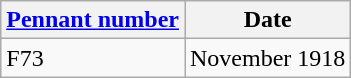<table class="wikitable" style="text-align:left">
<tr>
<th><a href='#'>Pennant number</a></th>
<th>Date</th>
</tr>
<tr>
<td>F73</td>
<td>November 1918</td>
</tr>
</table>
